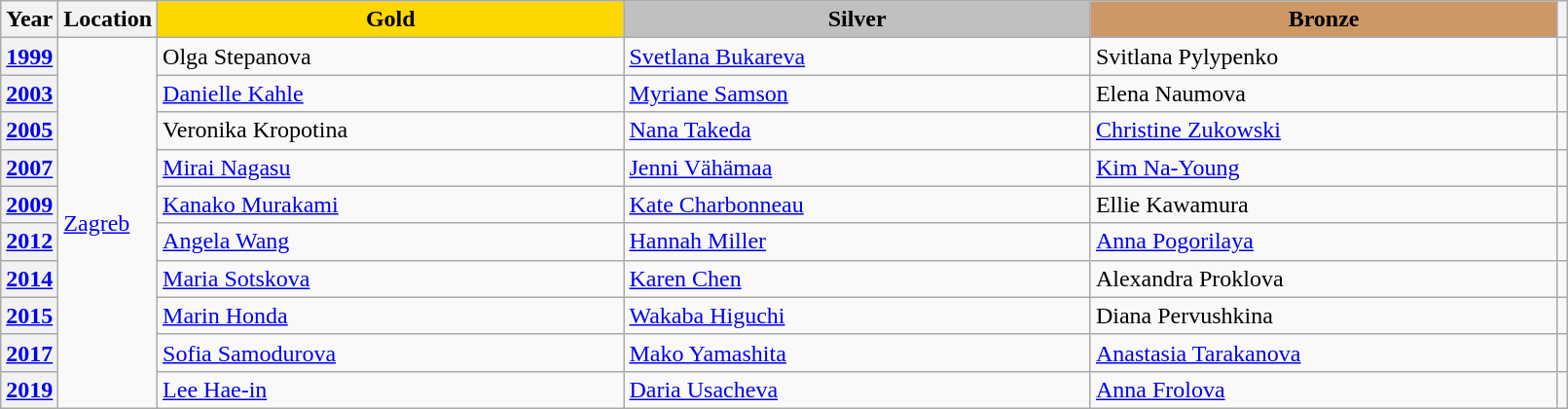<table class="wikitable unsortable" style="text-align:left; width:85%">
<tr>
<th scope="col" style="text-align:center">Year</th>
<th scope="col" style="text-align:center">Location</th>
<td scope="col" style="text-align:center; width:30%; background:gold"><strong>Gold</strong></td>
<td scope="col" style="text-align:center; width:30%; background:silver"><strong>Silver</strong></td>
<td scope="col" style="text-align:center; width:30%; background:#c96"><strong>Bronze</strong></td>
<th scope="col" style="text-align:center"></th>
</tr>
<tr>
<th scope="row" style="text-align:left"><a href='#'>1999</a></th>
<td rowspan="10"><a href='#'>Zagreb</a></td>
<td> Olga Stepanova</td>
<td> <a href='#'>Svetlana Bukareva</a></td>
<td> Svitlana Pylypenko</td>
<td></td>
</tr>
<tr>
<th scope="row" style="text-align:left"><a href='#'>2003</a></th>
<td> <a href='#'>Danielle Kahle</a></td>
<td> <a href='#'>Myriane Samson</a></td>
<td> Elena Naumova</td>
<td></td>
</tr>
<tr>
<th scope="row" style="text-align:left"><a href='#'>2005</a></th>
<td> Veronika Kropotina</td>
<td> <a href='#'>Nana Takeda</a></td>
<td> <a href='#'>Christine Zukowski</a></td>
<td></td>
</tr>
<tr>
<th scope="row" style="text-align:left"><a href='#'>2007</a></th>
<td> <a href='#'>Mirai Nagasu</a></td>
<td> <a href='#'>Jenni Vähämaa</a></td>
<td> <a href='#'>Kim Na-Young</a></td>
<td></td>
</tr>
<tr>
<th scope="row" style="text-align:left"><a href='#'>2009</a></th>
<td> <a href='#'>Kanako Murakami</a></td>
<td> <a href='#'>Kate Charbonneau</a></td>
<td> Ellie Kawamura</td>
<td></td>
</tr>
<tr>
<th scope="row" style="text-align:left"><a href='#'>2012</a></th>
<td> <a href='#'>Angela Wang</a></td>
<td> <a href='#'>Hannah Miller</a></td>
<td> <a href='#'>Anna Pogorilaya</a></td>
<td></td>
</tr>
<tr>
<th scope="row" style="text-align:left"><a href='#'>2014</a></th>
<td> <a href='#'>Maria Sotskova</a></td>
<td> <a href='#'>Karen Chen</a></td>
<td> Alexandra Proklova</td>
<td></td>
</tr>
<tr>
<th scope="row" style="text-align:left"><a href='#'>2015</a></th>
<td> <a href='#'>Marin Honda</a></td>
<td> <a href='#'>Wakaba Higuchi</a></td>
<td> Diana Pervushkina</td>
<td></td>
</tr>
<tr>
<th scope="row" style="text-align:left"><a href='#'>2017</a></th>
<td> <a href='#'>Sofia Samodurova</a></td>
<td> <a href='#'>Mako Yamashita</a></td>
<td> <a href='#'>Anastasia Tarakanova</a></td>
<td></td>
</tr>
<tr>
<th scope="row" style="text-align:left"><a href='#'>2019</a></th>
<td> <a href='#'>Lee Hae-in</a></td>
<td> <a href='#'>Daria Usacheva</a></td>
<td> <a href='#'>Anna Frolova</a></td>
<td></td>
</tr>
</table>
